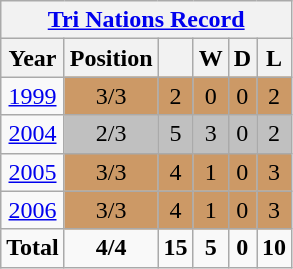<table class="wikitable" style="text-align: center;">
<tr>
<th colspan="6"><a href='#'>Tri Nations Record</a></th>
</tr>
<tr>
<th>Year</th>
<th>Position</th>
<th></th>
<th>W</th>
<th>D</th>
<th>L</th>
</tr>
<tr>
<td>  <a href='#'>1999</a></td>
<td style="background:#c96;">3/3</td>
<td style="background:#c96;">2</td>
<td style="background:#c96;">0</td>
<td style="background:#c96;">0</td>
<td style="background:#c96;">2</td>
</tr>
<tr>
<td> <a href='#'>2004</a></td>
<td style="background:silver">2/3</td>
<td style="background:silver">5</td>
<td style="background:silver">3</td>
<td style="background:silver">0</td>
<td style="background:silver">2</td>
</tr>
<tr>
<td> <a href='#'>2005</a></td>
<td style="background:#c96;">3/3</td>
<td style="background:#c96;">4</td>
<td style="background:#c96;">1</td>
<td style="background:#c96;">0</td>
<td style="background:#c96;">3</td>
</tr>
<tr>
<td>  <a href='#'>2006</a></td>
<td style="background:#c96;">3/3</td>
<td style="background:#c96;">4</td>
<td style="background:#c96;">1</td>
<td style="background:#c96;">0</td>
<td style="background:#c96;">3</td>
</tr>
<tr>
<td><strong>Total</strong></td>
<td><strong>4/4</strong></td>
<td><strong>15</strong></td>
<td><strong>5</strong></td>
<td><strong>0</strong></td>
<td><strong>10</strong></td>
</tr>
</table>
